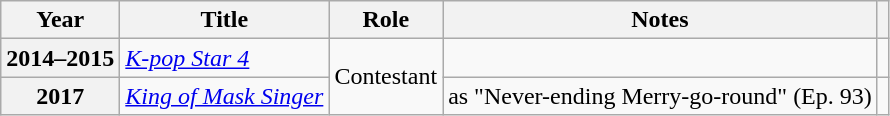<table class="wikitable plainrowheaders sortable">
<tr>
<th scope="col">Year</th>
<th scope="col">Title</th>
<th scope="col">Role</th>
<th scope="col" class="unsortable">Notes</th>
<th scope="col" class="unsortable"></th>
</tr>
<tr>
<th scope="row">2014–2015</th>
<td><em><a href='#'>K-pop Star 4</a></em></td>
<td rowspan="2">Contestant</td>
<td></td>
<td style="text-align:center"></td>
</tr>
<tr>
<th scope="row">2017</th>
<td><em><a href='#'>King of Mask Singer</a></em></td>
<td>as "Never-ending Merry-go-round" (Ep. 93)</td>
<td style="text-align:center"></td>
</tr>
</table>
